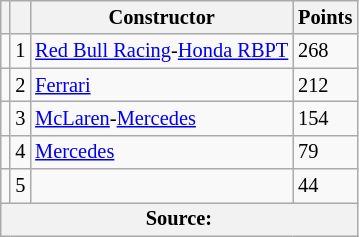<table class="wikitable" style="font-size: 85%;">
<tr>
<th scope="col"></th>
<th scope="col"></th>
<th scope="col">Constructor</th>
<th scope="col">Points</th>
</tr>
<tr>
<td align="left"></td>
<td align="center">1</td>
<td> <a href='#'>Red Bull Racing</a>-<a href='#'>Honda RBPT</a></td>
<td align="left">268</td>
</tr>
<tr>
<td align="left"></td>
<td align="center">2</td>
<td> <a href='#'>Ferrari</a></td>
<td align="left">212</td>
</tr>
<tr>
<td align="left"></td>
<td align="center">3</td>
<td> <a href='#'>McLaren</a>-<a href='#'>Mercedes</a></td>
<td align="left">154</td>
</tr>
<tr>
<td align="left"></td>
<td align="center">4</td>
<td> <a href='#'>Mercedes</a></td>
<td align="left">79</td>
</tr>
<tr>
<td align="left"></td>
<td align="center">5</td>
<td></td>
<td align="left">44</td>
</tr>
<tr>
<th colspan=4>Source:</th>
</tr>
</table>
